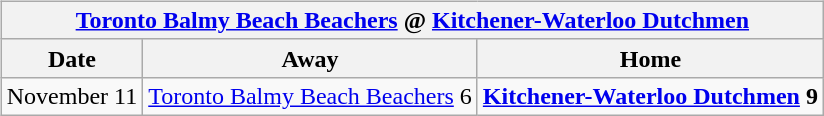<table cellspacing="10">
<tr>
<td valign="top"><br><table class="wikitable">
<tr>
<th colspan="4"><a href='#'>Toronto Balmy Beach Beachers</a> @ <a href='#'>Kitchener-Waterloo Dutchmen</a></th>
</tr>
<tr>
<th>Date</th>
<th>Away</th>
<th>Home</th>
</tr>
<tr>
<td>November 11</td>
<td><a href='#'>Toronto Balmy Beach Beachers</a> 6</td>
<td><strong><a href='#'>Kitchener-Waterloo Dutchmen</a> 9</strong></td>
</tr>
</table>
</td>
</tr>
</table>
